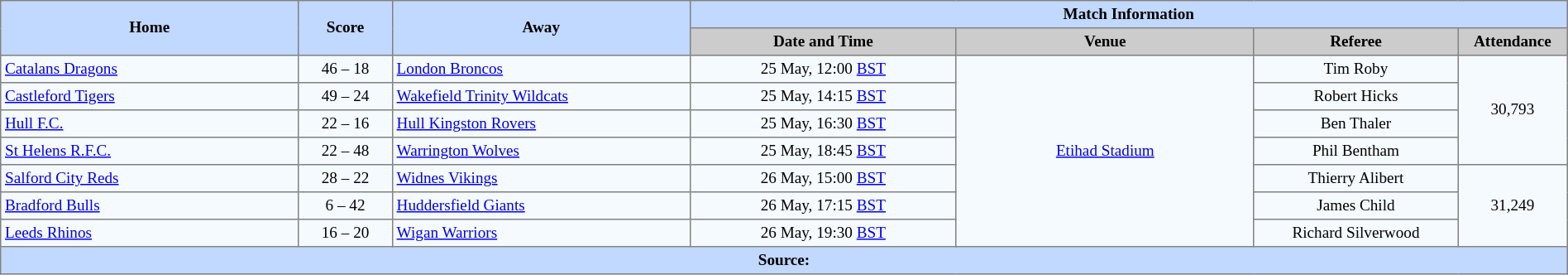<table border=1 style="border-collapse:collapse; font-size:80%; text-align:center;" cellpadding=3 cellspacing=0 width=100%>
<tr bgcolor=#C1D8FF>
<th rowspan=2 width=19%>Home</th>
<th rowspan=2 width=6%>Score</th>
<th rowspan=2 width=19%>Away</th>
<th colspan=6>Match Information</th>
</tr>
<tr bgcolor=#CCCCCC>
<th width=17%>Date and Time</th>
<th width=19%>Venue</th>
<th width=13%>Referee</th>
<th width=7%>Attendance</th>
</tr>
<tr bgcolor=#F5FAFF>
<td align=left> <a href='#'>Catalans Dragons</a></td>
<td>46 – 18</td>
<td align=left> <a href='#'>London Broncos</a></td>
<td>25 May, 12:00 <a href='#'>BST</a></td>
<td rowspan=7><a href='#'>Etihad Stadium</a></td>
<td>Tim Roby</td>
<td rowspan=4>30,793</td>
</tr>
<tr bgcolor=#F5FAFF>
<td align=left> <a href='#'>Castleford Tigers</a></td>
<td>49 – 24</td>
<td align=left> <a href='#'>Wakefield Trinity Wildcats</a></td>
<td>25 May, 14:15 <a href='#'>BST</a></td>
<td>Robert Hicks</td>
</tr>
<tr bgcolor=#F5FAFF>
<td align=left> <a href='#'>Hull F.C.</a></td>
<td>22 – 16</td>
<td align=left> <a href='#'>Hull Kingston Rovers</a></td>
<td>25 May, 16:30 <a href='#'>BST</a></td>
<td>Ben Thaler</td>
</tr>
<tr bgcolor=#F5FAFF>
<td align=left> <a href='#'>St Helens R.F.C.</a></td>
<td>22 – 48</td>
<td align=left> <a href='#'>Warrington Wolves</a></td>
<td>25 May, 18:45 <a href='#'>BST</a></td>
<td>Phil Bentham</td>
</tr>
<tr bgcolor=#F5FAFF>
<td align=left> <a href='#'>Salford City Reds</a></td>
<td>28 – 22</td>
<td align=left> <a href='#'>Widnes Vikings</a></td>
<td>26 May, 15:00 <a href='#'>BST</a></td>
<td>Thierry Alibert</td>
<td rowspan=3>31,249</td>
</tr>
<tr bgcolor=#F5FAFF>
<td align=left> <a href='#'>Bradford Bulls</a></td>
<td>6 – 42</td>
<td align=left> <a href='#'>Huddersfield Giants</a></td>
<td>26 May, 17:15 <a href='#'>BST</a></td>
<td>James Child</td>
</tr>
<tr bgcolor=#F5FAFF>
<td align=left> <a href='#'>Leeds Rhinos</a></td>
<td>16 – 20</td>
<td align=left> <a href='#'>Wigan Warriors</a></td>
<td>26 May, 19:30 <a href='#'>BST</a></td>
<td>Richard Silverwood</td>
</tr>
<tr bgcolor=#C1D8FF>
<th colspan=12>Source:</th>
</tr>
</table>
